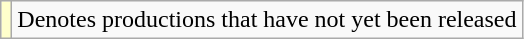<table class="wikitable">
<tr>
<td style="background:#FFFFCC;"></td>
<td>Denotes productions that have not yet been released</td>
</tr>
</table>
